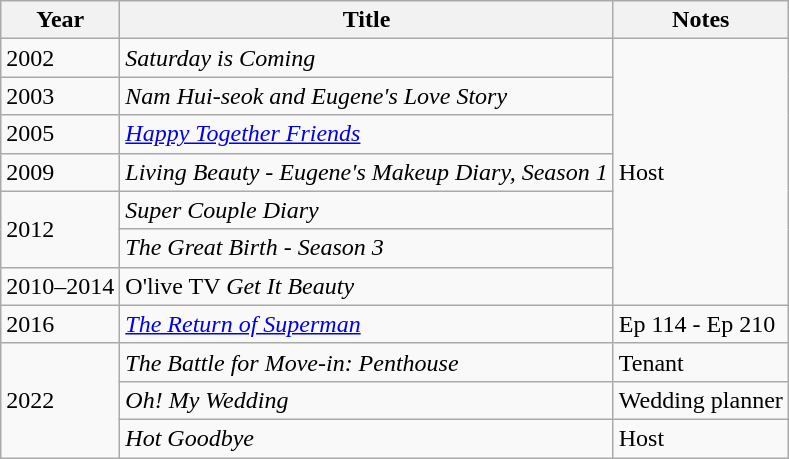<table class="wikitable">
<tr>
<th>Year</th>
<th>Title</th>
<th>Notes</th>
</tr>
<tr>
<td>2002</td>
<td><em>Saturday is Coming</em></td>
<td rowspan=7>Host</td>
</tr>
<tr>
<td>2003</td>
<td><em>Nam Hui-seok and Eugene's Love Story</em></td>
</tr>
<tr>
<td>2005</td>
<td><em><a href='#'>Happy Together Friends</a></em></td>
</tr>
<tr>
<td>2009</td>
<td><em>Living Beauty - Eugene's Makeup Diary, Season 1</em></td>
</tr>
<tr>
<td rowspan=2>2012</td>
<td><em>Super Couple Diary</em></td>
</tr>
<tr>
<td><em>The Great Birth - Season 3</em></td>
</tr>
<tr>
<td>2010–2014</td>
<td>O'live TV <em>Get It Beauty</em></td>
</tr>
<tr>
<td>2016</td>
<td><em><a href='#'>The Return of Superman</a></em></td>
<td>Ep 114 - Ep 210</td>
</tr>
<tr>
<td rowspan=3>2022</td>
<td><em>The Battle for Move-in: Penthouse</em></td>
<td>Tenant</td>
</tr>
<tr>
<td><em>Oh! My Wedding</em></td>
<td>Wedding planner</td>
</tr>
<tr>
<td><em>Hot Goodbye</em></td>
<td>Host</td>
</tr>
</table>
